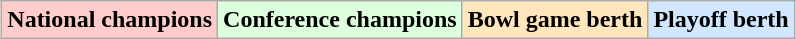<table class="wikitable" style="margin:1em auto;">
<tr>
<td bgcolor="#FFCCCC"><strong>National champions</strong></td>
<td bgcolor="#ddffdd"><strong>Conference champions</strong></td>
<td bgcolor="#ffe6bd"><strong>Bowl game berth</strong></td>
<td bgcolor="#d0e7ff"><strong>Playoff berth</strong></td>
</tr>
</table>
